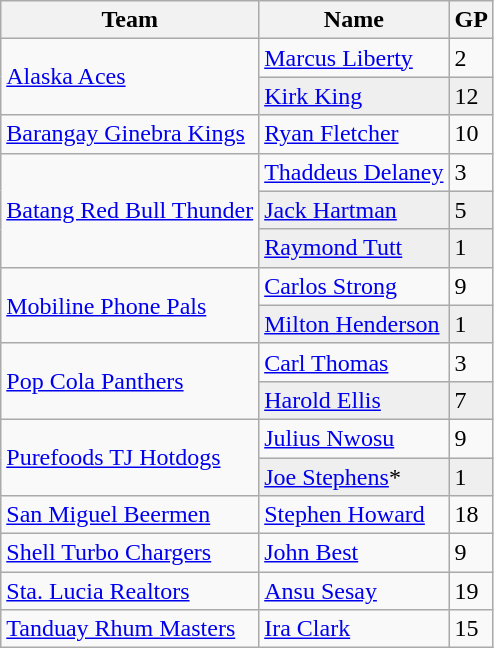<table class="wikitable">
<tr>
<th>Team</th>
<th>Name</th>
<th>GP</th>
</tr>
<tr>
<td rowspan=2><a href='#'>Alaska Aces</a></td>
<td> <a href='#'>Marcus Liberty</a></td>
<td>2</td>
</tr>
<tr bgcolor=#efefef>
<td> <a href='#'>Kirk King</a></td>
<td>12</td>
</tr>
<tr>
<td><a href='#'>Barangay Ginebra Kings</a></td>
<td> <a href='#'>Ryan Fletcher</a></td>
<td>10</td>
</tr>
<tr>
<td rowspan=3><a href='#'>Batang Red Bull Thunder</a></td>
<td> <a href='#'>Thaddeus Delaney</a></td>
<td>3</td>
</tr>
<tr bgcolor=#efefef>
<td> <a href='#'>Jack Hartman</a></td>
<td>5</td>
</tr>
<tr bgcolor=#efefef>
<td> <a href='#'>Raymond Tutt</a></td>
<td>1</td>
</tr>
<tr>
<td rowspan=2><a href='#'>Mobiline Phone Pals</a></td>
<td> <a href='#'>Carlos Strong</a></td>
<td>9</td>
</tr>
<tr bgcolor=#efefef>
<td> <a href='#'>Milton Henderson</a></td>
<td>1</td>
</tr>
<tr>
<td rowspan=2><a href='#'>Pop Cola Panthers</a></td>
<td> <a href='#'>Carl Thomas</a></td>
<td>3</td>
</tr>
<tr bgcolor=#efefef>
<td> <a href='#'>Harold Ellis</a></td>
<td>7</td>
</tr>
<tr>
<td rowspan=2><a href='#'>Purefoods TJ Hotdogs</a></td>
<td> <a href='#'>Julius Nwosu</a></td>
<td>9</td>
</tr>
<tr bgcolor=#efefef>
<td> <a href='#'>Joe Stephens</a>*</td>
<td>1</td>
</tr>
<tr>
<td><a href='#'>San Miguel Beermen</a></td>
<td> <a href='#'>Stephen Howard</a></td>
<td>18</td>
</tr>
<tr>
<td><a href='#'>Shell Turbo Chargers</a></td>
<td> <a href='#'>John Best</a></td>
<td>9</td>
</tr>
<tr>
<td><a href='#'>Sta. Lucia Realtors</a></td>
<td> <a href='#'>Ansu Sesay</a></td>
<td>19</td>
</tr>
<tr>
<td><a href='#'>Tanduay Rhum Masters</a></td>
<td> <a href='#'>Ira Clark</a></td>
<td>15</td>
</tr>
</table>
